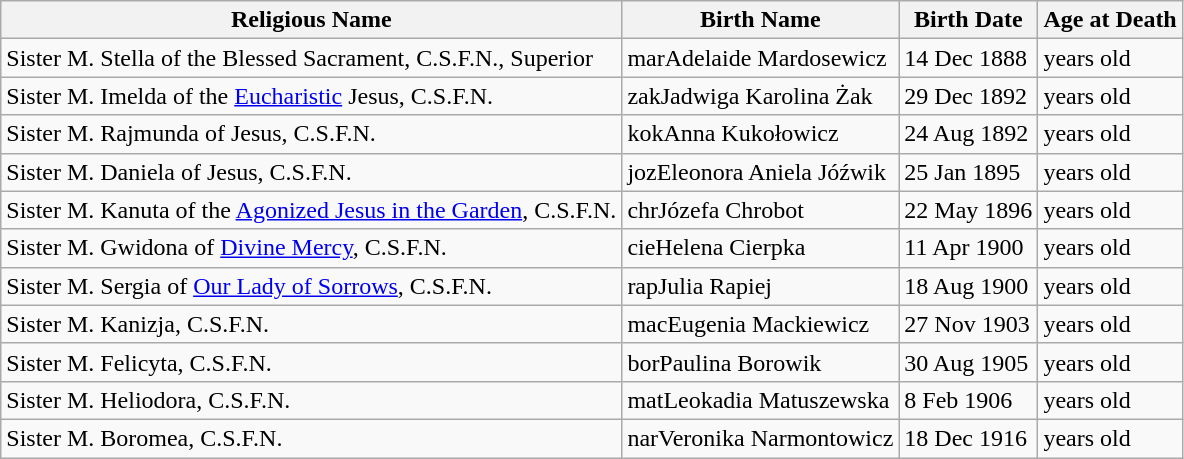<table class="wikitable sortable">
<tr>
<th>Religious Name</th>
<th>Birth Name</th>
<th>Birth Date</th>
<th>Age at Death</th>
</tr>
<tr>
<td>Sister M. Stella of the Blessed Sacrament, C.S.F.N., Superior</td>
<td><span>mar</span>Adelaide Mardosewicz</td>
<td>14 Dec 1888</td>
<td> years old</td>
</tr>
<tr>
<td>Sister M. Imelda of the <a href='#'>Eucharistic</a> Jesus, C.S.F.N.</td>
<td><span>zak</span>Jadwiga Karolina Żak</td>
<td>29 Dec 1892</td>
<td> years old</td>
</tr>
<tr>
<td>Sister M. Rajmunda of Jesus, C.S.F.N.</td>
<td><span>kok</span>Anna Kukołowicz</td>
<td>24 Aug 1892</td>
<td> years old</td>
</tr>
<tr>
<td>Sister M. Daniela of Jesus, C.S.F.N.</td>
<td><span>joz</span>Eleonora Aniela Jóźwik</td>
<td>25 Jan 1895</td>
<td> years old</td>
</tr>
<tr>
<td>Sister M. Kanuta of the <a href='#'>Agonized Jesus in the Garden</a>, C.S.F.N.</td>
<td><span>chr</span>Józefa Chrobot</td>
<td>22 May 1896</td>
<td> years old</td>
</tr>
<tr>
<td>Sister M. Gwidona of <a href='#'>Divine Mercy</a>, C.S.F.N.</td>
<td><span>cie</span>Helena Cierpka</td>
<td>11 Apr 1900</td>
<td> years old</td>
</tr>
<tr>
<td>Sister M. Sergia of <a href='#'>Our Lady of Sorrows</a>, C.S.F.N.</td>
<td><span>rap</span>Julia Rapiej</td>
<td>18 Aug 1900</td>
<td> years old</td>
</tr>
<tr>
<td>Sister M. Kanizja, C.S.F.N.</td>
<td><span>mac</span>Eugenia Mackiewicz</td>
<td>27 Nov 1903</td>
<td> years old</td>
</tr>
<tr>
<td>Sister M. Felicyta, C.S.F.N.</td>
<td><span>bor</span>Paulina Borowik</td>
<td>30 Aug 1905</td>
<td> years old</td>
</tr>
<tr>
<td>Sister M. Heliodora, C.S.F.N.</td>
<td><span>mat</span>Leokadia Matuszewska</td>
<td>8 Feb 1906</td>
<td> years old</td>
</tr>
<tr>
<td>Sister M. Boromea, C.S.F.N.</td>
<td><span>nar</span>Veronika Narmontowicz</td>
<td>18 Dec 1916</td>
<td> years old</td>
</tr>
</table>
